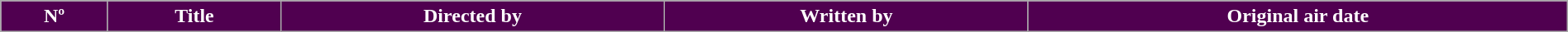<table class="wikitable plainrowheaders" style="width:100%; margin-auto;">
<tr style="color:white;">
<th scope="col" style="background:#500050;">Nº</th>
<th scope="col" style="background:#500050;">Title</th>
<th scope="col" style="background:#500050;">Directed by</th>
<th scope="col" style="background:#500050;">Written by</th>
<th scope="col" style="background:#500050;">Original air date<br>








</th>
</tr>
</table>
